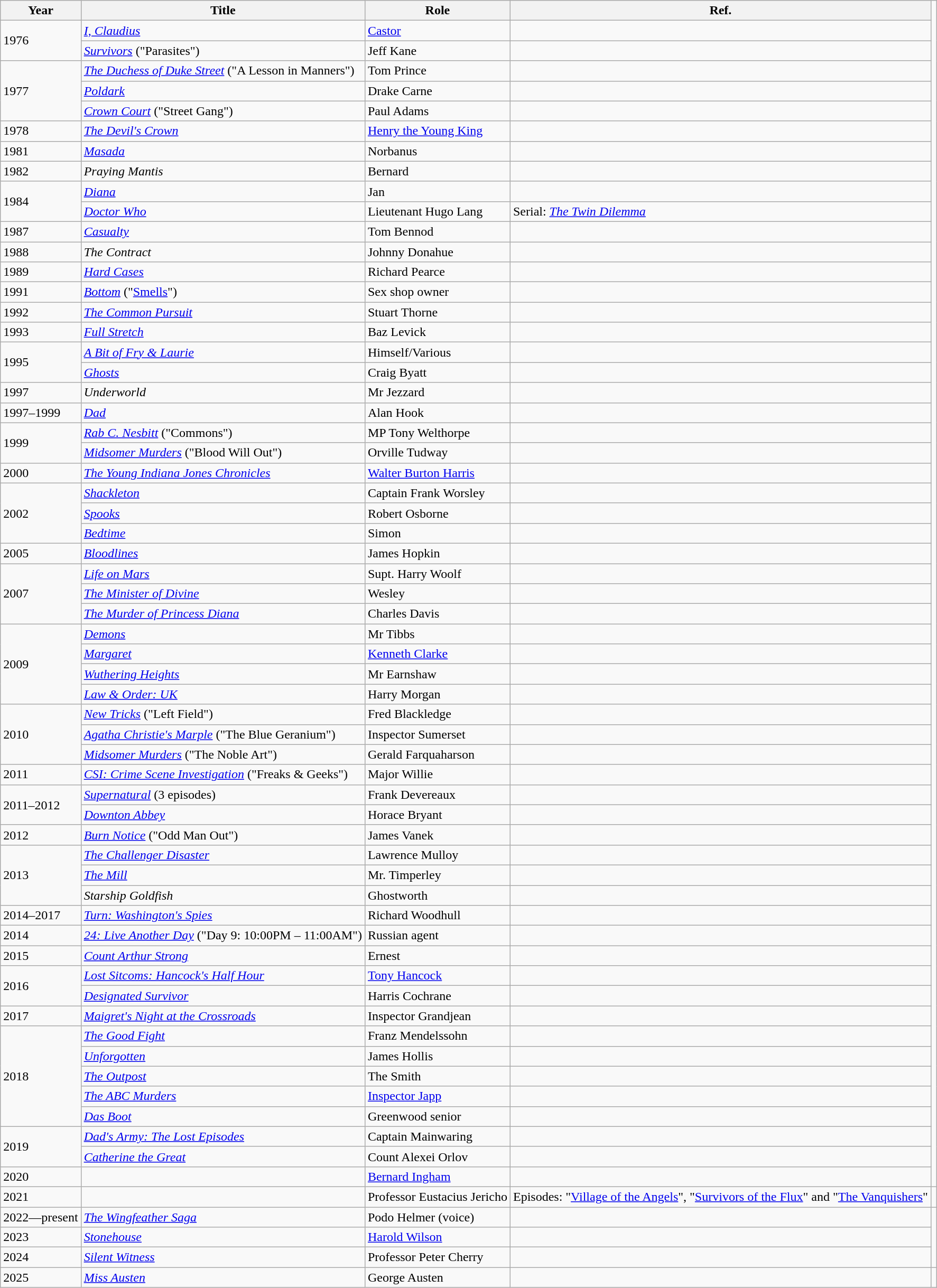<table class="wikitable">
<tr>
<th>Year</th>
<th>Title</th>
<th>Role</th>
<th>Ref.</th>
</tr>
<tr>
<td rowspan="2">1976</td>
<td><em><a href='#'>I, Claudius</a></em></td>
<td><a href='#'>Castor</a></td>
<td></td>
</tr>
<tr>
<td><em><a href='#'>Survivors</a></em> ("Parasites")</td>
<td>Jeff Kane</td>
<td></td>
</tr>
<tr>
<td rowspan="3">1977</td>
<td><em><a href='#'>The Duchess of Duke Street</a></em> ("A Lesson in Manners")</td>
<td>Tom Prince</td>
<td></td>
</tr>
<tr>
<td><em><a href='#'>Poldark</a></em></td>
<td>Drake Carne</td>
<td></td>
</tr>
<tr>
<td><em><a href='#'>Crown Court</a></em> ("Street Gang")</td>
<td>Paul Adams</td>
<td></td>
</tr>
<tr>
<td>1978</td>
<td><em><a href='#'>The Devil's Crown</a></em></td>
<td><a href='#'>Henry the Young King</a></td>
<td></td>
</tr>
<tr>
<td>1981</td>
<td><em><a href='#'>Masada</a></em></td>
<td>Norbanus</td>
<td></td>
</tr>
<tr>
<td>1982</td>
<td><em>Praying Mantis</em></td>
<td>Bernard</td>
<td></td>
</tr>
<tr>
<td rowspan="2">1984</td>
<td><em><a href='#'>Diana</a></em></td>
<td>Jan</td>
<td></td>
</tr>
<tr>
<td><em><a href='#'>Doctor Who</a></em></td>
<td>Lieutenant Hugo Lang</td>
<td>Serial: <em><a href='#'>The Twin Dilemma</a></em></td>
</tr>
<tr>
<td>1987</td>
<td><em><a href='#'>Casualty</a></em></td>
<td>Tom Bennod</td>
<td></td>
</tr>
<tr>
<td>1988</td>
<td><em>The Contract</em></td>
<td>Johnny Donahue</td>
<td></td>
</tr>
<tr>
<td>1989</td>
<td><em><a href='#'>Hard Cases</a></em></td>
<td>Richard Pearce</td>
<td></td>
</tr>
<tr>
<td>1991</td>
<td><em><a href='#'>Bottom</a></em> ("<a href='#'>Smells</a>")</td>
<td>Sex shop owner</td>
<td></td>
</tr>
<tr>
<td>1992</td>
<td><em><a href='#'>The Common Pursuit</a></em></td>
<td>Stuart Thorne</td>
<td></td>
</tr>
<tr>
<td>1993</td>
<td><em><a href='#'>Full Stretch</a></em></td>
<td>Baz Levick</td>
<td></td>
</tr>
<tr>
<td rowspan="2">1995</td>
<td><em><a href='#'>A Bit of Fry & Laurie</a></em></td>
<td>Himself/Various</td>
<td></td>
</tr>
<tr>
<td><em><a href='#'>Ghosts</a></em></td>
<td>Craig Byatt</td>
<td></td>
</tr>
<tr>
<td>1997</td>
<td><em>Underworld</em></td>
<td>Mr Jezzard</td>
<td></td>
</tr>
<tr>
<td>1997–1999</td>
<td><em><a href='#'>Dad</a></em></td>
<td>Alan Hook</td>
<td></td>
</tr>
<tr>
<td rowspan="2">1999</td>
<td><em><a href='#'>Rab C. Nesbitt</a></em> ("Commons")</td>
<td>MP Tony Welthorpe</td>
<td></td>
</tr>
<tr>
<td><em><a href='#'>Midsomer Murders</a></em> ("Blood Will Out")</td>
<td>Orville Tudway</td>
<td></td>
</tr>
<tr>
<td>2000</td>
<td><em><a href='#'>The Young Indiana Jones Chronicles</a></em></td>
<td><a href='#'>Walter Burton Harris</a></td>
<td></td>
</tr>
<tr>
<td rowspan="3">2002</td>
<td><em><a href='#'>Shackleton</a></em></td>
<td>Captain Frank Worsley</td>
<td></td>
</tr>
<tr>
<td><em><a href='#'>Spooks</a></em></td>
<td>Robert Osborne</td>
<td></td>
</tr>
<tr>
<td><em><a href='#'>Bedtime</a></em></td>
<td>Simon</td>
<td></td>
</tr>
<tr>
<td>2005</td>
<td><em><a href='#'>Bloodlines</a></em></td>
<td>James Hopkin</td>
<td></td>
</tr>
<tr>
<td rowspan="3">2007</td>
<td><em><a href='#'>Life on Mars</a></em></td>
<td>Supt. Harry Woolf</td>
<td></td>
</tr>
<tr>
<td><em><a href='#'>The Minister of Divine</a></em></td>
<td>Wesley</td>
<td></td>
</tr>
<tr>
<td><em><a href='#'>The Murder of Princess Diana</a></em></td>
<td>Charles Davis</td>
<td></td>
</tr>
<tr>
<td rowspan="4">2009</td>
<td><em><a href='#'>Demons</a></em></td>
<td>Mr Tibbs</td>
<td></td>
</tr>
<tr>
<td><em><a href='#'>Margaret</a></em></td>
<td><a href='#'>Kenneth Clarke</a></td>
<td></td>
</tr>
<tr>
<td><em><a href='#'>Wuthering Heights</a></em></td>
<td>Mr Earnshaw</td>
<td></td>
</tr>
<tr>
<td><em><a href='#'>Law & Order: UK</a></em></td>
<td>Harry Morgan</td>
<td></td>
</tr>
<tr>
<td rowspan="3">2010</td>
<td><em><a href='#'>New Tricks</a></em> ("Left Field")</td>
<td>Fred Blackledge</td>
<td></td>
</tr>
<tr>
<td><em><a href='#'>Agatha Christie's Marple</a></em> ("The Blue Geranium")</td>
<td>Inspector Sumerset</td>
<td></td>
</tr>
<tr>
<td><em><a href='#'>Midsomer Murders</a></em> ("The Noble Art")</td>
<td>Gerald Farquaharson</td>
<td></td>
</tr>
<tr>
<td>2011</td>
<td><em><a href='#'>CSI: Crime Scene Investigation</a></em> ("Freaks & Geeks")</td>
<td>Major Willie</td>
<td></td>
</tr>
<tr>
<td rowspan="2">2011–2012</td>
<td><em><a href='#'>Supernatural</a></em> (3 episodes)</td>
<td>Frank Devereaux</td>
<td></td>
</tr>
<tr>
<td><em><a href='#'>Downton Abbey</a></em></td>
<td>Horace Bryant</td>
<td></td>
</tr>
<tr>
<td>2012</td>
<td><em><a href='#'>Burn Notice</a></em> ("Odd Man Out")</td>
<td>James Vanek</td>
<td></td>
</tr>
<tr>
<td rowspan="3">2013</td>
<td><em><a href='#'>The Challenger Disaster</a></em></td>
<td>Lawrence Mulloy</td>
<td></td>
</tr>
<tr>
<td><em><a href='#'>The Mill</a></em></td>
<td>Mr. Timperley</td>
<td></td>
</tr>
<tr>
<td><em>Starship Goldfish</em></td>
<td>Ghostworth</td>
<td></td>
</tr>
<tr>
<td>2014–2017</td>
<td><em><a href='#'>Turn: Washington's Spies</a></em></td>
<td>Richard Woodhull</td>
<td></td>
</tr>
<tr>
<td>2014</td>
<td><em><a href='#'>24: Live Another Day</a></em> ("Day 9: 10:00PM – 11:00AM")</td>
<td>Russian agent</td>
<td></td>
</tr>
<tr>
<td>2015</td>
<td><em><a href='#'>Count Arthur Strong</a></em></td>
<td>Ernest</td>
<td></td>
</tr>
<tr>
<td rowspan="2">2016</td>
<td><em><a href='#'>Lost Sitcoms: Hancock's Half Hour</a></em></td>
<td><a href='#'>Tony Hancock</a></td>
<td></td>
</tr>
<tr>
<td><em><a href='#'>Designated Survivor</a></em></td>
<td>Harris Cochrane</td>
<td></td>
</tr>
<tr>
<td>2017</td>
<td><em><a href='#'>Maigret's Night at the Crossroads</a></em></td>
<td>Inspector Grandjean</td>
<td></td>
</tr>
<tr>
<td rowspan="5">2018</td>
<td><em><a href='#'>The Good Fight</a></em></td>
<td>Franz Mendelssohn</td>
<td></td>
</tr>
<tr>
<td><em><a href='#'>Unforgotten</a></em></td>
<td>James Hollis</td>
<td></td>
</tr>
<tr>
<td><em><a href='#'>The Outpost</a></em></td>
<td>The Smith</td>
<td></td>
</tr>
<tr>
<td><em><a href='#'>The ABC Murders</a></em></td>
<td><a href='#'>Inspector Japp</a></td>
<td></td>
</tr>
<tr>
<td><a href='#'><em>Das Boot</em></a></td>
<td>Greenwood senior</td>
<td></td>
</tr>
<tr>
<td rowspan="2">2019</td>
<td><em><a href='#'>Dad's Army: The Lost Episodes</a></em></td>
<td>Captain Mainwaring</td>
<td></td>
</tr>
<tr>
<td><em><a href='#'>Catherine the Great</a></em></td>
<td>Count Alexei Orlov</td>
<td></td>
</tr>
<tr>
<td>2020</td>
<td><em></em></td>
<td><a href='#'>Bernard Ingham</a></td>
<td></td>
</tr>
<tr>
<td>2021</td>
<td><em></em></td>
<td>Professor Eustacius Jericho</td>
<td>Episodes: "<a href='#'>Village of the Angels</a>", "<a href='#'>Survivors of the Flux</a>" and "<a href='#'>The Vanquishers</a>"</td>
<td></td>
</tr>
<tr>
<td>2022—present</td>
<td><em><a href='#'>The Wingfeather Saga</a></em></td>
<td>Podo Helmer (voice)</td>
<td></td>
</tr>
<tr>
<td>2023</td>
<td><em><a href='#'>Stonehouse</a></em></td>
<td><a href='#'>Harold Wilson</a></td>
<td></td>
</tr>
<tr>
<td>2024</td>
<td><em><a href='#'>Silent Witness</a></em></td>
<td>Professor Peter Cherry</td>
<td></td>
</tr>
<tr>
<td>2025</td>
<td><em><a href='#'>Miss Austen</a></em></td>
<td>George Austen</td>
<td></td>
<td></td>
</tr>
</table>
